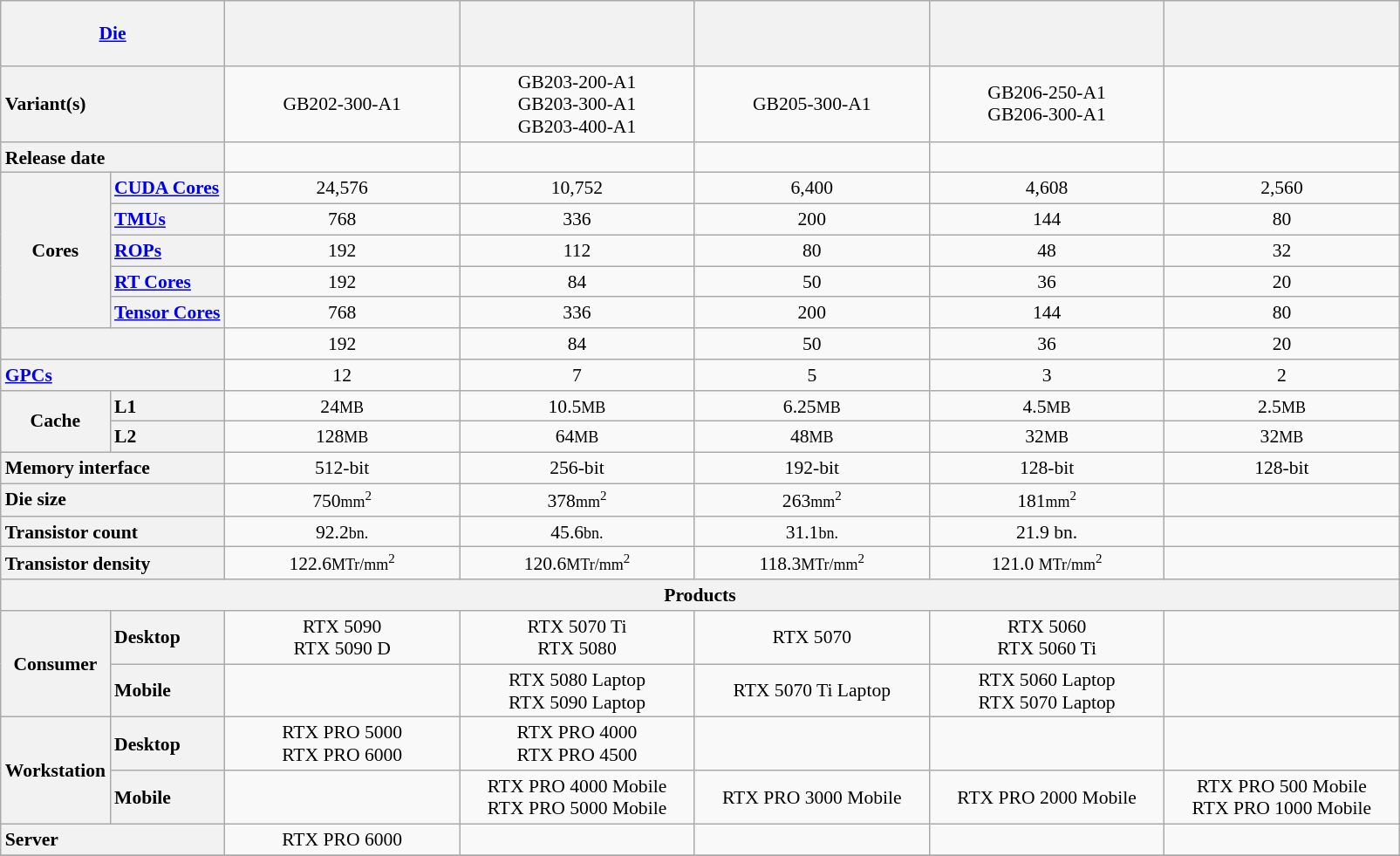<table class="wikitable" style="text-align:center; font-size:90%; height:3em; white-space:nowrap;">
<tr>
<th colspan="2"><a href='#'>Die</a></th>
<th style="width:12em; height:3em;"></th>
<th style="width:12em; height:3em;"></th>
<th style="width:12em; height:3em;"></th>
<th style="width:12em; height:3em;"></th>
<th style="width:12em; height:3em;"></th>
</tr>
<tr>
<th colspan="2" style="text-align: left;">Variant(s)</th>
<td>GB202-300-A1</td>
<td>GB203-200-A1 <br> GB203-300-A1 <br> GB203-400-A1</td>
<td>GB205-300-A1</td>
<td>GB206-250-A1 <br> GB206-300-A1</td>
<td></td>
</tr>
<tr>
<th colspan="2" style="text-align: left;">Release date</th>
<td></td>
<td></td>
<td></td>
<td></td>
<td></td>
</tr>
<tr>
<th rowspan="5">Cores</th>
<th style="text-align: left;"><a href='#'>CUDA Cores</a></th>
<td>24,576</td>
<td>10,752</td>
<td>6,400</td>
<td>4,608</td>
<td>2,560</td>
</tr>
<tr>
<th style="text-align: left;"><a href='#'>TMUs</a></th>
<td>768</td>
<td>336</td>
<td>200</td>
<td>144</td>
<td>80</td>
</tr>
<tr>
<th style="text-align: left;"><a href='#'>ROPs</a></th>
<td>192</td>
<td>112</td>
<td>80</td>
<td>48</td>
<td>32</td>
</tr>
<tr>
<th style="text-align: left;"><a href='#'>RT Cores</a></th>
<td>192</td>
<td>84</td>
<td>50</td>
<td>36</td>
<td>20</td>
</tr>
<tr>
<th style="text-align: left;"><a href='#'>Tensor Cores</a></th>
<td>768</td>
<td>336</td>
<td>200</td>
<td>144</td>
<td>80</td>
</tr>
<tr>
<th colspan="2" style="text-align: left;"></th>
<td>192</td>
<td>84</td>
<td>50</td>
<td>36</td>
<td>20</td>
</tr>
<tr>
<th colspan="2" style="text-align: left;"><a href='#'>GPCs</a></th>
<td>12</td>
<td>7</td>
<td>5</td>
<td>3</td>
<td>2</td>
</tr>
<tr>
<th rowspan="2">Cache</th>
<th style="text-align: left;">L1</th>
<td>24<small>MB</small></td>
<td>10.5<small>MB</small></td>
<td>6.25<small>MB</small></td>
<td>4.5<small>MB</small></td>
<td>2.5<small>MB</small></td>
</tr>
<tr>
<th style="text-align: left;">L2</th>
<td>128<small>MB</small></td>
<td>64<small>MB</small></td>
<td>48<small>MB</small></td>
<td>32<small>MB</small></td>
<td>32<small>MB</small></td>
</tr>
<tr>
<th colspan="2" style="text-align: left;">Memory interface</th>
<td>512-bit</td>
<td>256-bit</td>
<td>192-bit</td>
<td>128-bit</td>
<td>128-bit</td>
</tr>
<tr>
<th colspan="2" style="text-align: left;">Die size</th>
<td>750<small>mm<sup>2</sup></small></td>
<td>378<small>mm<sup>2</sup></small></td>
<td>263<small>mm<sup>2</sup></small></td>
<td>181<small>mm<sup>2</sup></small></td>
<td></td>
</tr>
<tr>
<th colspan="2" style="text-align: left;">Transistor count</th>
<td>92.2<small>bn.</small></td>
<td>45.6<small>bn.</small></td>
<td>31.1<small>bn.</small></td>
<td>21.9 bn.</td>
<td></td>
</tr>
<tr>
<th colspan="2" style="text-align: left;">Transistor density</th>
<td>122.6<small>MTr/mm<sup>2</sup></small></td>
<td>120.6<small>MTr/mm<sup>2</sup></small></td>
<td>118.3<small>MTr/mm<sup>2</sup></small></td>
<td>121.0 <small>MTr/mm<sup>2</sup></small></td>
<td></td>
</tr>
<tr>
<th colspan="7">Products</th>
</tr>
<tr>
<th rowspan="2">Consumer</th>
<th style="text-align: left;">Desktop</th>
<td>RTX 5090 <br> RTX 5090 D</td>
<td>RTX 5070 Ti <br> RTX 5080</td>
<td>RTX 5070</td>
<td>RTX 5060 <br> RTX 5060 Ti</td>
<td></td>
</tr>
<tr>
<th style="text-align: left;">Mobile</th>
<td></td>
<td>RTX 5080 Laptop<br> RTX 5090 Laptop</td>
<td>RTX 5070 Ti Laptop</td>
<td>RTX 5060 Laptop<br> RTX 5070 Laptop</td>
<td></td>
</tr>
<tr>
<th rowspan="2">Workstation</th>
<th style="text-align: left;">Desktop</th>
<td>RTX PRO 5000<br> RTX PRO 6000</td>
<td>RTX PRO 4000<br> RTX PRO 4500</td>
<td></td>
<td></td>
<td></td>
</tr>
<tr>
<th style="text-align: left;">Mobile</th>
<td></td>
<td>RTX PRO 4000 Mobile<br> RTX PRO 5000 Mobile</td>
<td>RTX PRO 3000 Mobile</td>
<td>RTX PRO 2000 Mobile</td>
<td>RTX PRO 500 Mobile<br> RTX PRO 1000 Mobile</td>
</tr>
<tr>
<th colspan="2" style="text-align: left;">Server</th>
<td>RTX PRO 6000</td>
<td></td>
<td></td>
<td></td>
<td></td>
</tr>
<tr>
</tr>
</table>
